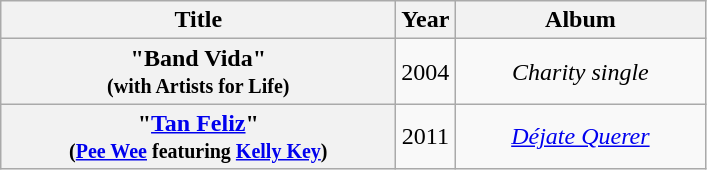<table class="wikitable plainrowheaders" style="text-align:center;" border="1">
<tr>
<th scope="col" style="width:16em;">Title</th>
<th scope="col">Year</th>
<th scope="col" style="width:10em;">Album</th>
</tr>
<tr>
<th scope="row">"Band Vida" <br><small>(with Artists for Life)</small></th>
<td>2004</td>
<td align="center"><em>Charity single</em></td>
</tr>
<tr>
<th scope="row">"<a href='#'>Tan Feliz</a>" <br><small>(<a href='#'>Pee Wee</a> featuring <a href='#'>Kelly Key</a>)</small></th>
<td>2011</td>
<td align="center"><em><a href='#'>Déjate Querer</a></em></td>
</tr>
</table>
